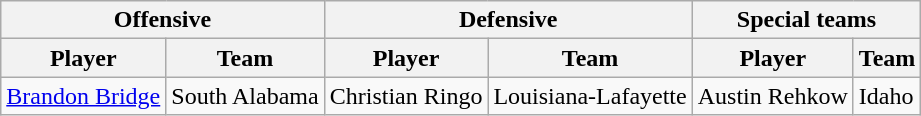<table class="wikitable">
<tr>
<th colspan="2">Offensive</th>
<th colspan="2">Defensive</th>
<th colspan="2">Special teams</th>
</tr>
<tr>
<th>Player</th>
<th>Team</th>
<th>Player</th>
<th>Team</th>
<th>Player</th>
<th>Team</th>
</tr>
<tr>
<td><a href='#'>Brandon Bridge</a></td>
<td>South Alabama</td>
<td>Christian Ringo</td>
<td>Louisiana-Lafayette</td>
<td>Austin Rehkow</td>
<td>Idaho</td>
</tr>
</table>
